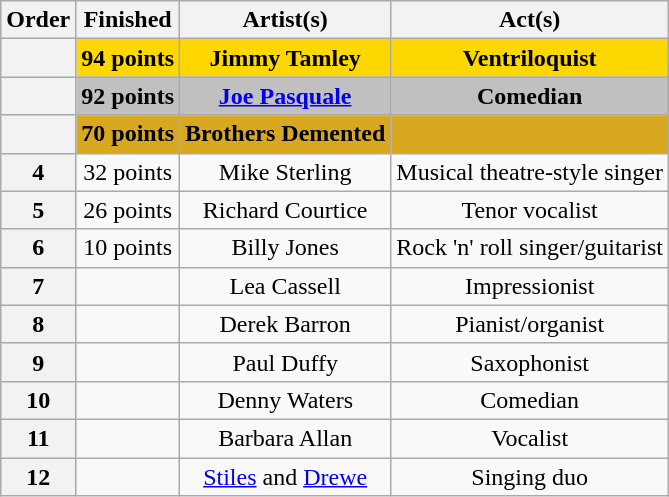<table class= "wikitable sortable" style="text-align:center">
<tr>
<th>Order</th>
<th>Finished</th>
<th>Artist(s)</th>
<th>Act(s)</th>
</tr>
<tr>
<th></th>
<td style="background-color:gold"><strong>94 points</strong></td>
<td style="background-color:gold"><strong>Jimmy Tamley</strong></td>
<td style="background-color:gold"><strong>Ventriloquist</strong></td>
</tr>
<tr>
<th></th>
<td style="background-color:silver"><strong>92 points</strong></td>
<td style="background-color:silver"><strong><a href='#'>Joe Pasquale</a></strong></td>
<td style="background-color:silver"><strong>Comedian</strong></td>
</tr>
<tr>
<th></th>
<td style="background-color:#D9A821"><strong>70 points</strong></td>
<td style="background-color:#D9A821"><strong>Brothers Demented</strong></td>
<td style="background-color:#D9A821"></td>
</tr>
<tr>
<th>4</th>
<td>32 points</td>
<td>Mike Sterling</td>
<td>Musical theatre-style singer</td>
</tr>
<tr>
<th>5</th>
<td>26 points</td>
<td>Richard Courtice</td>
<td>Tenor vocalist</td>
</tr>
<tr>
<th>6</th>
<td>10 points</td>
<td>Billy Jones</td>
<td>Rock 'n' roll singer/guitarist</td>
</tr>
<tr>
<th>7</th>
<td></td>
<td>Lea Cassell</td>
<td>Impressionist</td>
</tr>
<tr>
<th>8</th>
<td></td>
<td>Derek Barron</td>
<td>Pianist/organist</td>
</tr>
<tr>
<th>9</th>
<td></td>
<td>Paul Duffy</td>
<td>Saxophonist</td>
</tr>
<tr>
<th>10</th>
<td></td>
<td>Denny Waters</td>
<td>Comedian</td>
</tr>
<tr>
<th>11</th>
<td></td>
<td>Barbara Allan</td>
<td>Vocalist</td>
</tr>
<tr>
<th>12</th>
<td></td>
<td><a href='#'>Stiles</a> and <a href='#'>Drewe</a></td>
<td>Singing duo</td>
</tr>
</table>
